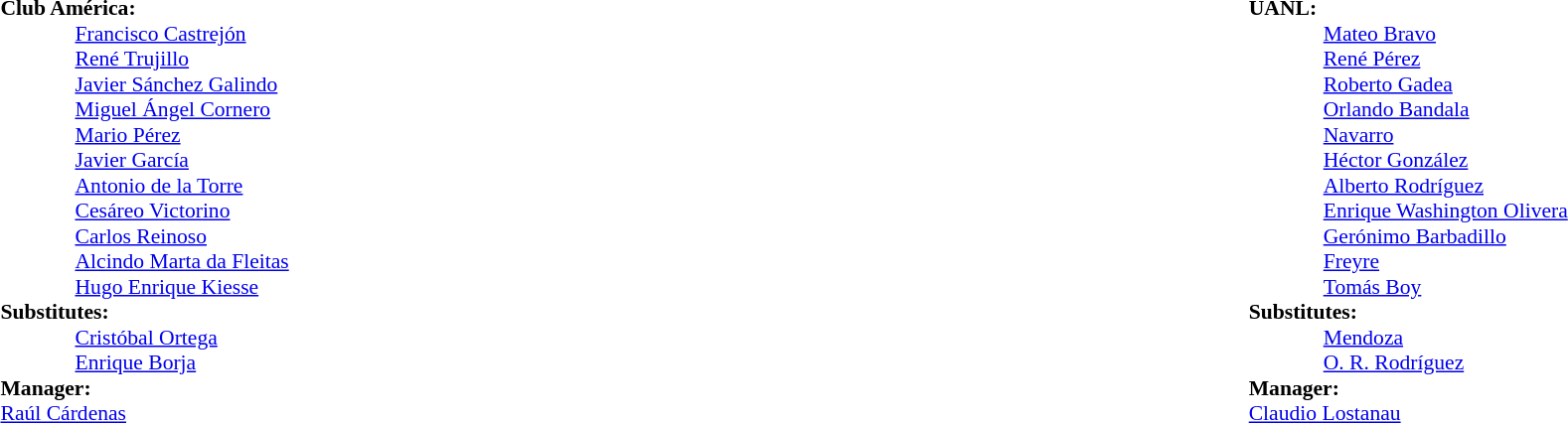<table style="width:100%;">
<tr>
<td style="vertical-align:top; width:50%;"><br><table style="font-size: 90%" cellspacing="0" cellpadding="0">
<tr>
<td colspan="4"><strong>Club América:</strong></td>
</tr>
<tr>
<th width=25></th>
<th width=25></th>
</tr>
<tr>
<td></td>
<td></td>
<td><a href='#'>Francisco Castrejón</a></td>
<td></td>
<td></td>
</tr>
<tr>
<td></td>
<td></td>
<td><a href='#'>René Trujillo</a></td>
<td></td>
<td></td>
</tr>
<tr>
<td></td>
<td></td>
<td><a href='#'>Javier Sánchez Galindo</a></td>
<td></td>
<td></td>
</tr>
<tr>
<td></td>
<td></td>
<td><a href='#'>Miguel Ángel Cornero</a></td>
<td></td>
<td></td>
</tr>
<tr>
<td></td>
<td></td>
<td><a href='#'>Mario Pérez</a></td>
<td></td>
<td></td>
</tr>
<tr>
<td></td>
<td></td>
<td><a href='#'>Javier García</a></td>
<td></td>
<td></td>
</tr>
<tr>
<td></td>
<td></td>
<td><a href='#'>Antonio de la Torre</a></td>
<td></td>
<td></td>
</tr>
<tr>
<td></td>
<td></td>
<td><a href='#'>Cesáreo Victorino</a></td>
<td></td>
<td></td>
</tr>
<tr>
<td></td>
<td></td>
<td><a href='#'>Carlos Reinoso</a></td>
<td></td>
<td></td>
</tr>
<tr>
<td></td>
<td></td>
<td><a href='#'>Alcindo Marta da Fleitas</a></td>
<td></td>
<td></td>
</tr>
<tr>
<td></td>
<td></td>
<td><a href='#'>Hugo Enrique Kiesse</a></td>
<td></td>
<td></td>
</tr>
<tr>
<td colspan=3><strong>Substitutes:</strong></td>
</tr>
<tr>
<td></td>
<td></td>
<td><a href='#'>Cristóbal Ortega</a></td>
<td></td>
<td></td>
</tr>
<tr>
<td></td>
<td></td>
<td><a href='#'>Enrique Borja</a></td>
<td></td>
<td></td>
</tr>
<tr>
<td colspan=3><strong>Manager:</strong></td>
</tr>
<tr>
<td colspan=4> <a href='#'>Raúl Cárdenas</a></td>
</tr>
</table>
</td>
<td style="vertical-align:top; width:50%;"><br><table cellspacing="0" cellpadding="0" style="font-size:90%; margin:auto;">
<tr>
<td colspan=4><strong>UANL:</strong></td>
</tr>
<tr>
<th width=25></th>
<th width=25></th>
</tr>
<tr>
<th width=25></th>
<th width=25></th>
</tr>
<tr>
<td></td>
<td></td>
<td><a href='#'>Mateo Bravo</a></td>
<td></td>
<td></td>
</tr>
<tr>
<td></td>
<td></td>
<td><a href='#'>René Pérez</a></td>
<td></td>
<td></td>
</tr>
<tr>
<td></td>
<td></td>
<td><a href='#'>Roberto Gadea</a></td>
<td></td>
<td></td>
</tr>
<tr>
<td></td>
<td></td>
<td><a href='#'>Orlando Bandala</a></td>
<td></td>
<td></td>
</tr>
<tr>
<td></td>
<td></td>
<td><a href='#'>Navarro</a></td>
<td></td>
<td></td>
</tr>
<tr>
<td></td>
<td></td>
<td><a href='#'>Héctor González</a></td>
<td></td>
<td></td>
</tr>
<tr>
<td></td>
<td></td>
<td><a href='#'>Alberto Rodríguez</a></td>
<td></td>
<td></td>
</tr>
<tr>
<td></td>
<td></td>
<td><a href='#'>Enrique Washington Olivera</a></td>
<td></td>
<td></td>
</tr>
<tr>
<td></td>
<td></td>
<td><a href='#'>Gerónimo Barbadillo</a></td>
<td></td>
<td></td>
</tr>
<tr>
<td></td>
<td></td>
<td><a href='#'>Freyre</a></td>
<td></td>
<td></td>
</tr>
<tr>
<td></td>
<td></td>
<td><a href='#'>Tomás Boy</a></td>
<td></td>
<td></td>
</tr>
<tr>
<td colspan=3><strong>Substitutes:</strong></td>
</tr>
<tr>
<td></td>
<td></td>
<td><a href='#'>Mendoza</a></td>
<td></td>
<td></td>
</tr>
<tr>
<td></td>
<td></td>
<td><a href='#'>O. R. Rodríguez</a></td>
<td></td>
<td></td>
</tr>
<tr>
<td colspan=3><strong>Manager:</strong></td>
</tr>
<tr>
<td colspan=4> <a href='#'>Claudio Lostanau</a></td>
</tr>
</table>
</td>
</tr>
</table>
